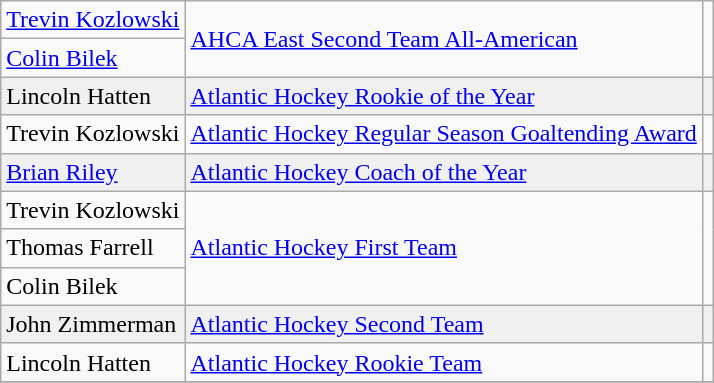<table class="wikitable">
<tr>
<td><a href='#'>Trevin Kozlowski</a></td>
<td rowspan=2><a href='#'>AHCA East Second Team All-American</a></td>
<td rowspan=2></td>
</tr>
<tr>
<td><a href='#'>Colin Bilek</a></td>
</tr>
<tr bgcolor=f0f0f0>
<td>Lincoln Hatten</td>
<td><a href='#'>Atlantic Hockey Rookie of the Year</a></td>
<td></td>
</tr>
<tr>
<td>Trevin Kozlowski</td>
<td><a href='#'>Atlantic Hockey Regular Season Goaltending Award</a></td>
<td></td>
</tr>
<tr bgcolor=f0f0f0>
<td><a href='#'>Brian Riley</a></td>
<td><a href='#'>Atlantic Hockey Coach of the Year</a></td>
<td></td>
</tr>
<tr>
<td>Trevin Kozlowski</td>
<td rowspan=3><a href='#'>Atlantic Hockey First Team</a></td>
<td rowspan=3></td>
</tr>
<tr>
<td>Thomas Farrell</td>
</tr>
<tr>
<td>Colin Bilek</td>
</tr>
<tr bgcolor=f0f0f0>
<td>John Zimmerman</td>
<td><a href='#'>Atlantic Hockey Second Team</a></td>
<td></td>
</tr>
<tr>
<td>Lincoln Hatten</td>
<td><a href='#'>Atlantic Hockey Rookie Team</a></td>
<td></td>
</tr>
<tr>
</tr>
</table>
